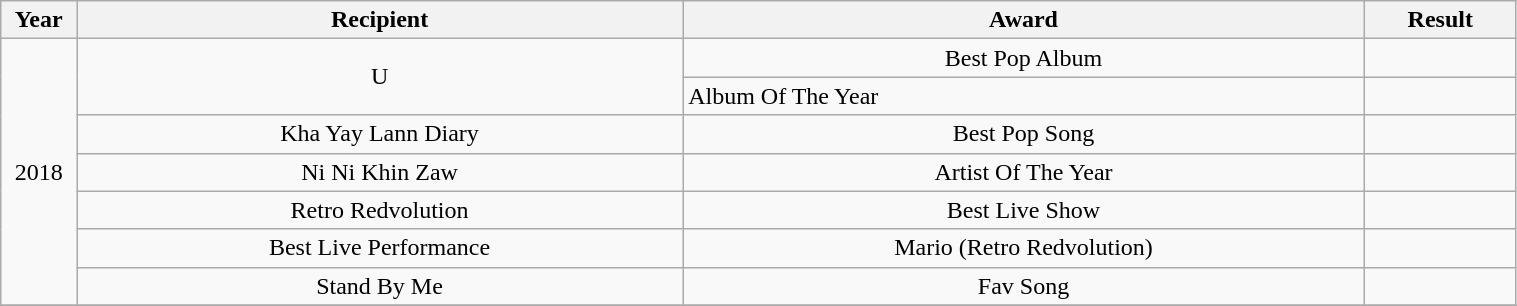<table class="wikitable" style="width:80%;">
<tr>
<th width="5%">Year</th>
<th style="width:40%;">Recipient</th>
<th style="width:45%;">Award</th>
<th style="width:10%;">Result</th>
</tr>
<tr>
<td rowspan="7" style="text-align:center;">2018</td>
<td rowspan="2" style="text-align:center;">U</td>
<td style="text-align:center;">Best Pop Album</td>
<td></td>
</tr>
<tr>
<td>Album Of The Year</td>
<td></td>
</tr>
<tr>
<td rowspan="1" style="text-align:center;">Kha Yay Lann Diary</td>
<td style="text-align:center;">Best Pop Song</td>
<td></td>
</tr>
<tr>
<td rowspan="1" style="text-align:center;">Ni Ni Khin Zaw</td>
<td style="text-align:center;">Artist Of The Year</td>
<td></td>
</tr>
<tr>
<td rowspan="1" style="text-align:center;">Retro Redvolution</td>
<td style="text-align:center;">Best Live Show</td>
<td></td>
</tr>
<tr>
<td rowspan="1" style="text-align:center;">Best Live Performance</td>
<td style="text-align:center;">Mario (Retro Redvolution)</td>
<td></td>
</tr>
<tr>
<td rowspan="1" style="text-align:center;">Stand By Me</td>
<td style="text-align:center;">Fav Song</td>
<td></td>
</tr>
<tr>
</tr>
</table>
